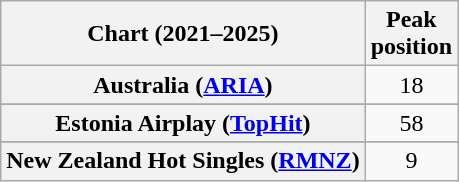<table class="wikitable sortable plainrowheaders" style="text-align:center">
<tr>
<th scope="col">Chart (2021–2025)</th>
<th scope="col">Peak<br>position</th>
</tr>
<tr>
<th scope="row">Australia (<a href='#'>ARIA</a>)</th>
<td>18</td>
</tr>
<tr>
</tr>
<tr>
<th scope="row">Estonia Airplay (<a href='#'>TopHit</a>)</th>
<td>58</td>
</tr>
<tr>
</tr>
<tr>
<th scope="row">New Zealand Hot Singles (<a href='#'>RMNZ</a>)</th>
<td>9</td>
</tr>
</table>
